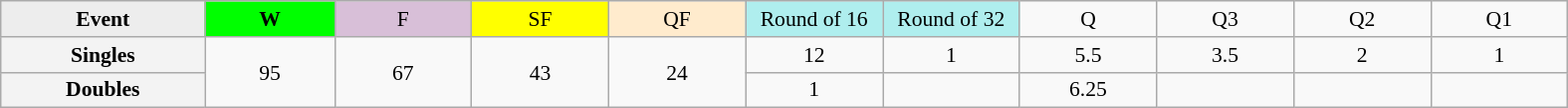<table class=wikitable style=font-size:90%;text-align:center>
<tr>
<td style="width:130px; background:#ededed;"><strong>Event</strong></td>
<td style="width:80px; background:lime;"><strong>W</strong></td>
<td style="width:85px; background:thistle;">F</td>
<td style="width:85px; background:#ff0;">SF</td>
<td style="width:85px; background:#ffebcd;">QF</td>
<td style="width:85px; background:#afeeee;">Round of 16</td>
<td style="width:85px; background:#afeeee;">Round of 32</td>
<td width=85>Q</td>
<td width=85>Q3</td>
<td width=85>Q2</td>
<td width=85>Q1</td>
</tr>
<tr>
<th style="background:#f3f3f3;">Singles</th>
<td rowspan=2>95</td>
<td rowspan=2>67</td>
<td rowspan=2>43</td>
<td rowspan=2>24</td>
<td>12</td>
<td>1</td>
<td>5.5</td>
<td>3.5</td>
<td>2</td>
<td>1</td>
</tr>
<tr>
<th style="background:#f3f3f3;">Doubles</th>
<td>1</td>
<td></td>
<td>6.25</td>
<td></td>
<td></td>
<td></td>
</tr>
</table>
